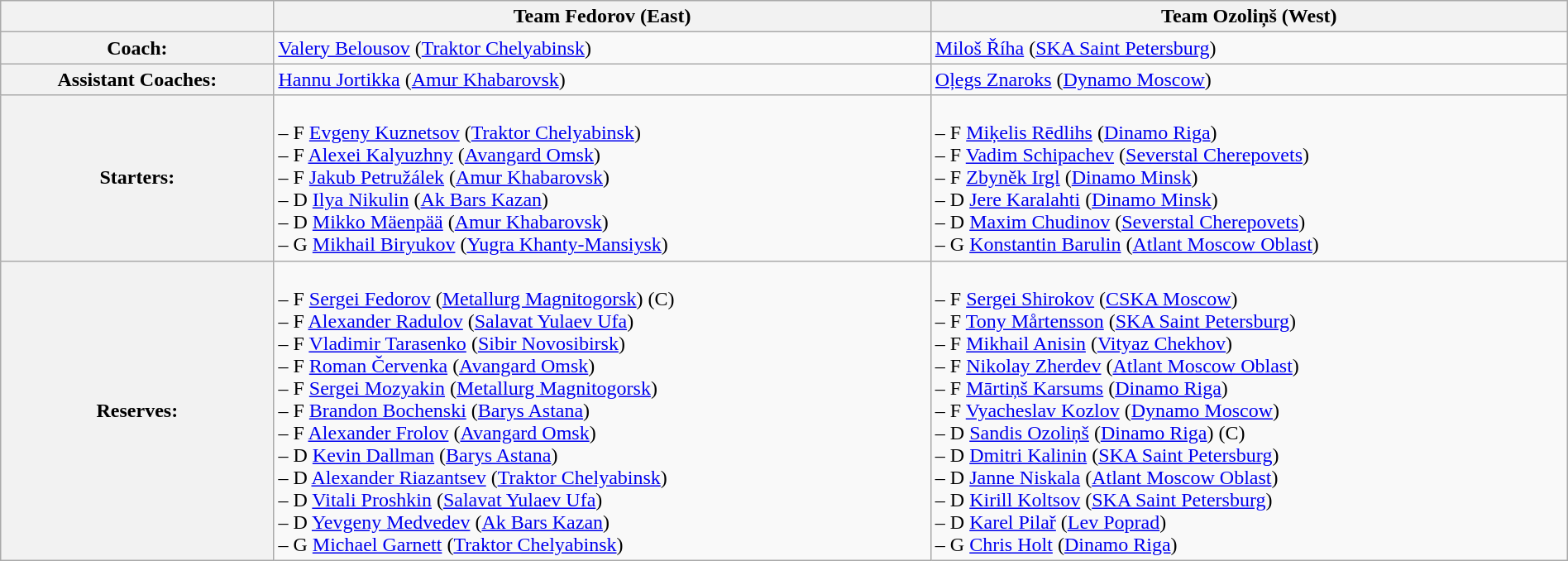<table class="wikitable" style="width:100%">
<tr>
<th></th>
<th>Team Fedorov (East)</th>
<th>Team Ozoliņš (West)</th>
</tr>
<tr>
<th>Coach:</th>
<td> <a href='#'>Valery Belousov</a> (<a href='#'>Traktor Chelyabinsk</a>)</td>
<td> <a href='#'>Miloš Říha</a> (<a href='#'>SKA Saint Petersburg</a>)</td>
</tr>
<tr>
<th>Assistant Coaches:</th>
<td> <a href='#'>Hannu Jortikka</a> (<a href='#'>Amur Khabarovsk</a>)</td>
<td> <a href='#'>Oļegs Znaroks</a> (<a href='#'>Dynamo Moscow</a>)</td>
</tr>
<tr>
<th>Starters:</th>
<td><br> – F <a href='#'>Evgeny Kuznetsov</a> (<a href='#'>Traktor Chelyabinsk</a>)<br>
 – F <a href='#'>Alexei Kalyuzhny</a> (<a href='#'>Avangard Omsk</a>)<br>
 – F <a href='#'>Jakub Petružálek</a> (<a href='#'>Amur Khabarovsk</a>)<br>
 – D <a href='#'>Ilya Nikulin</a> (<a href='#'>Ak Bars Kazan</a>)<br>
 – D <a href='#'>Mikko Mäenpää</a> (<a href='#'>Amur Khabarovsk</a>)<br>
 – G <a href='#'>Mikhail Biryukov</a> (<a href='#'>Yugra Khanty-Mansiysk</a>)</td>
<td><br> – F <a href='#'>Miķelis Rēdlihs</a> (<a href='#'>Dinamo Riga</a>)<br>
 – F <a href='#'>Vadim Schipachev</a> (<a href='#'>Severstal Cherepovets</a>)<br>
 – F <a href='#'>Zbyněk Irgl</a> (<a href='#'>Dinamo Minsk</a>)<br>
 – D <a href='#'>Jere Karalahti</a> (<a href='#'>Dinamo Minsk</a>)<br>
 – D <a href='#'>Maxim Chudinov</a> (<a href='#'>Severstal Cherepovets</a>)<br>
 – G <a href='#'>Konstantin Barulin</a> (<a href='#'>Atlant Moscow Oblast</a>)</td>
</tr>
<tr>
<th>Reserves:</th>
<td><br> – F <a href='#'>Sergei Fedorov</a> (<a href='#'>Metallurg Magnitogorsk</a>) (C)<br>
 – F <a href='#'>Alexander Radulov</a> (<a href='#'>Salavat Yulaev Ufa</a>)<br>
 – F <a href='#'>Vladimir Tarasenko</a> (<a href='#'>Sibir Novosibirsk</a>)<br>
 – F <a href='#'>Roman Červenka</a> (<a href='#'>Avangard Omsk</a>)<br>
 – F <a href='#'>Sergei Mozyakin</a> (<a href='#'>Metallurg Magnitogorsk</a>)<br>
 – F <a href='#'>Brandon Bochenski</a> (<a href='#'>Barys Astana</a>)<br>
 – F <a href='#'>Alexander Frolov</a> (<a href='#'>Avangard Omsk</a>)<br>
 – D <a href='#'>Kevin Dallman</a> (<a href='#'>Barys Astana</a>)<br>
 – D <a href='#'>Alexander Riazantsev</a> (<a href='#'>Traktor Chelyabinsk</a>)<br>
 – D <a href='#'>Vitali Proshkin</a> (<a href='#'>Salavat Yulaev Ufa</a>)<br>
 – D <a href='#'>Yevgeny Medvedev</a> (<a href='#'>Ak Bars Kazan</a>)<br>
 – G <a href='#'>Michael Garnett</a> (<a href='#'>Traktor Chelyabinsk</a>)<br></td>
<td><br> – F <a href='#'>Sergei Shirokov</a> (<a href='#'>CSKA Moscow</a>)<br>
 – F <a href='#'>Tony Mårtensson</a> (<a href='#'>SKA Saint Petersburg</a>)<br>
 – F <a href='#'>Mikhail Anisin</a> (<a href='#'>Vityaz Chekhov</a>)<br>
 – F <a href='#'>Nikolay Zherdev</a> (<a href='#'>Atlant Moscow Oblast</a>)<br>
 – F <a href='#'>Mārtiņš Karsums</a> (<a href='#'>Dinamo Riga</a>)<br>
 – F <a href='#'>Vyacheslav Kozlov</a> (<a href='#'>Dynamo Moscow</a>)<br>
 – D <a href='#'>Sandis Ozoliņš</a> (<a href='#'>Dinamo Riga</a>) (C) <br>
 – D <a href='#'>Dmitri Kalinin</a> (<a href='#'>SKA Saint Petersburg</a>)<br>
 – D <a href='#'>Janne Niskala</a> (<a href='#'>Atlant Moscow Oblast</a>)<br>
 – D <a href='#'>Kirill Koltsov</a> (<a href='#'>SKA Saint Petersburg</a>)<br>
 – D <a href='#'>Karel Pilař</a> (<a href='#'>Lev Poprad</a>)<br>
 – G <a href='#'>Chris Holt</a> (<a href='#'>Dinamo Riga</a>)<br></td>
</tr>
</table>
